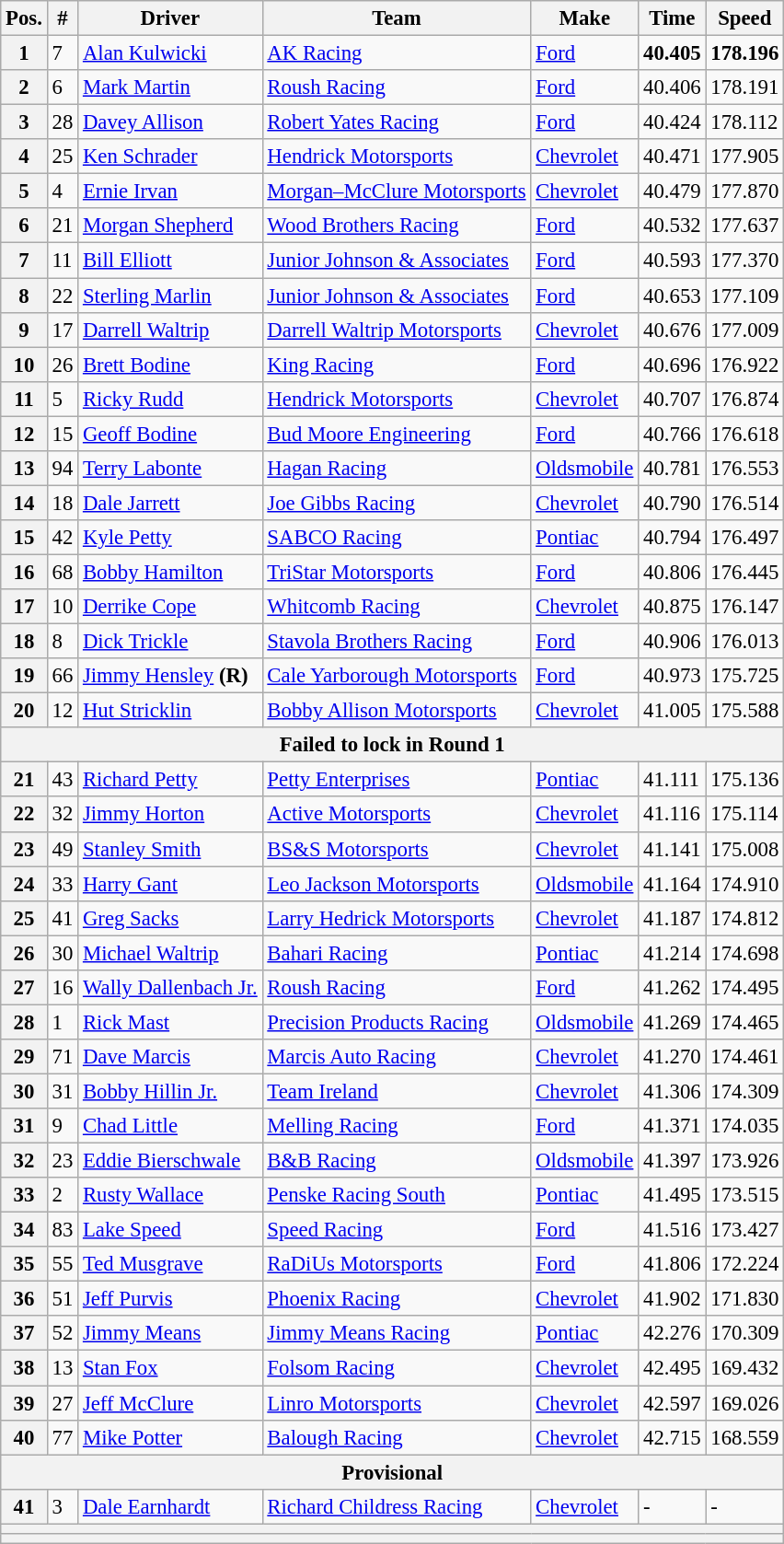<table class="wikitable" style="font-size:95%">
<tr>
<th>Pos.</th>
<th>#</th>
<th>Driver</th>
<th>Team</th>
<th>Make</th>
<th>Time</th>
<th>Speed</th>
</tr>
<tr>
<th>1</th>
<td>7</td>
<td><a href='#'>Alan Kulwicki</a></td>
<td><a href='#'>AK Racing</a></td>
<td><a href='#'>Ford</a></td>
<td><strong>40.405</strong></td>
<td><strong>178.196</strong></td>
</tr>
<tr>
<th>2</th>
<td>6</td>
<td><a href='#'>Mark Martin</a></td>
<td><a href='#'>Roush Racing</a></td>
<td><a href='#'>Ford</a></td>
<td>40.406</td>
<td>178.191</td>
</tr>
<tr>
<th>3</th>
<td>28</td>
<td><a href='#'>Davey Allison</a></td>
<td><a href='#'>Robert Yates Racing</a></td>
<td><a href='#'>Ford</a></td>
<td>40.424</td>
<td>178.112</td>
</tr>
<tr>
<th>4</th>
<td>25</td>
<td><a href='#'>Ken Schrader</a></td>
<td><a href='#'>Hendrick Motorsports</a></td>
<td><a href='#'>Chevrolet</a></td>
<td>40.471</td>
<td>177.905</td>
</tr>
<tr>
<th>5</th>
<td>4</td>
<td><a href='#'>Ernie Irvan</a></td>
<td><a href='#'>Morgan–McClure Motorsports</a></td>
<td><a href='#'>Chevrolet</a></td>
<td>40.479</td>
<td>177.870</td>
</tr>
<tr>
<th>6</th>
<td>21</td>
<td><a href='#'>Morgan Shepherd</a></td>
<td><a href='#'>Wood Brothers Racing</a></td>
<td><a href='#'>Ford</a></td>
<td>40.532</td>
<td>177.637</td>
</tr>
<tr>
<th>7</th>
<td>11</td>
<td><a href='#'>Bill Elliott</a></td>
<td><a href='#'>Junior Johnson & Associates</a></td>
<td><a href='#'>Ford</a></td>
<td>40.593</td>
<td>177.370</td>
</tr>
<tr>
<th>8</th>
<td>22</td>
<td><a href='#'>Sterling Marlin</a></td>
<td><a href='#'>Junior Johnson & Associates</a></td>
<td><a href='#'>Ford</a></td>
<td>40.653</td>
<td>177.109</td>
</tr>
<tr>
<th>9</th>
<td>17</td>
<td><a href='#'>Darrell Waltrip</a></td>
<td><a href='#'>Darrell Waltrip Motorsports</a></td>
<td><a href='#'>Chevrolet</a></td>
<td>40.676</td>
<td>177.009</td>
</tr>
<tr>
<th>10</th>
<td>26</td>
<td><a href='#'>Brett Bodine</a></td>
<td><a href='#'>King Racing</a></td>
<td><a href='#'>Ford</a></td>
<td>40.696</td>
<td>176.922</td>
</tr>
<tr>
<th>11</th>
<td>5</td>
<td><a href='#'>Ricky Rudd</a></td>
<td><a href='#'>Hendrick Motorsports</a></td>
<td><a href='#'>Chevrolet</a></td>
<td>40.707</td>
<td>176.874</td>
</tr>
<tr>
<th>12</th>
<td>15</td>
<td><a href='#'>Geoff Bodine</a></td>
<td><a href='#'>Bud Moore Engineering</a></td>
<td><a href='#'>Ford</a></td>
<td>40.766</td>
<td>176.618</td>
</tr>
<tr>
<th>13</th>
<td>94</td>
<td><a href='#'>Terry Labonte</a></td>
<td><a href='#'>Hagan Racing</a></td>
<td><a href='#'>Oldsmobile</a></td>
<td>40.781</td>
<td>176.553</td>
</tr>
<tr>
<th>14</th>
<td>18</td>
<td><a href='#'>Dale Jarrett</a></td>
<td><a href='#'>Joe Gibbs Racing</a></td>
<td><a href='#'>Chevrolet</a></td>
<td>40.790</td>
<td>176.514</td>
</tr>
<tr>
<th>15</th>
<td>42</td>
<td><a href='#'>Kyle Petty</a></td>
<td><a href='#'>SABCO Racing</a></td>
<td><a href='#'>Pontiac</a></td>
<td>40.794</td>
<td>176.497</td>
</tr>
<tr>
<th>16</th>
<td>68</td>
<td><a href='#'>Bobby Hamilton</a></td>
<td><a href='#'>TriStar Motorsports</a></td>
<td><a href='#'>Ford</a></td>
<td>40.806</td>
<td>176.445</td>
</tr>
<tr>
<th>17</th>
<td>10</td>
<td><a href='#'>Derrike Cope</a></td>
<td><a href='#'>Whitcomb Racing</a></td>
<td><a href='#'>Chevrolet</a></td>
<td>40.875</td>
<td>176.147</td>
</tr>
<tr>
<th>18</th>
<td>8</td>
<td><a href='#'>Dick Trickle</a></td>
<td><a href='#'>Stavola Brothers Racing</a></td>
<td><a href='#'>Ford</a></td>
<td>40.906</td>
<td>176.013</td>
</tr>
<tr>
<th>19</th>
<td>66</td>
<td><a href='#'>Jimmy Hensley</a> <strong>(R)</strong></td>
<td><a href='#'>Cale Yarborough Motorsports</a></td>
<td><a href='#'>Ford</a></td>
<td>40.973</td>
<td>175.725</td>
</tr>
<tr>
<th>20</th>
<td>12</td>
<td><a href='#'>Hut Stricklin</a></td>
<td><a href='#'>Bobby Allison Motorsports</a></td>
<td><a href='#'>Chevrolet</a></td>
<td>41.005</td>
<td>175.588</td>
</tr>
<tr>
<th colspan="7">Failed to lock in Round 1</th>
</tr>
<tr>
<th>21</th>
<td>43</td>
<td><a href='#'>Richard Petty</a></td>
<td><a href='#'>Petty Enterprises</a></td>
<td><a href='#'>Pontiac</a></td>
<td>41.111</td>
<td>175.136</td>
</tr>
<tr>
<th>22</th>
<td>32</td>
<td><a href='#'>Jimmy Horton</a></td>
<td><a href='#'>Active Motorsports</a></td>
<td><a href='#'>Chevrolet</a></td>
<td>41.116</td>
<td>175.114</td>
</tr>
<tr>
<th>23</th>
<td>49</td>
<td><a href='#'>Stanley Smith</a></td>
<td><a href='#'>BS&S Motorsports</a></td>
<td><a href='#'>Chevrolet</a></td>
<td>41.141</td>
<td>175.008</td>
</tr>
<tr>
<th>24</th>
<td>33</td>
<td><a href='#'>Harry Gant</a></td>
<td><a href='#'>Leo Jackson Motorsports</a></td>
<td><a href='#'>Oldsmobile</a></td>
<td>41.164</td>
<td>174.910</td>
</tr>
<tr>
<th>25</th>
<td>41</td>
<td><a href='#'>Greg Sacks</a></td>
<td><a href='#'>Larry Hedrick Motorsports</a></td>
<td><a href='#'>Chevrolet</a></td>
<td>41.187</td>
<td>174.812</td>
</tr>
<tr>
<th>26</th>
<td>30</td>
<td><a href='#'>Michael Waltrip</a></td>
<td><a href='#'>Bahari Racing</a></td>
<td><a href='#'>Pontiac</a></td>
<td>41.214</td>
<td>174.698</td>
</tr>
<tr>
<th>27</th>
<td>16</td>
<td><a href='#'>Wally Dallenbach Jr.</a></td>
<td><a href='#'>Roush Racing</a></td>
<td><a href='#'>Ford</a></td>
<td>41.262</td>
<td>174.495</td>
</tr>
<tr>
<th>28</th>
<td>1</td>
<td><a href='#'>Rick Mast</a></td>
<td><a href='#'>Precision Products Racing</a></td>
<td><a href='#'>Oldsmobile</a></td>
<td>41.269</td>
<td>174.465</td>
</tr>
<tr>
<th>29</th>
<td>71</td>
<td><a href='#'>Dave Marcis</a></td>
<td><a href='#'>Marcis Auto Racing</a></td>
<td><a href='#'>Chevrolet</a></td>
<td>41.270</td>
<td>174.461</td>
</tr>
<tr>
<th>30</th>
<td>31</td>
<td><a href='#'>Bobby Hillin Jr.</a></td>
<td><a href='#'>Team Ireland</a></td>
<td><a href='#'>Chevrolet</a></td>
<td>41.306</td>
<td>174.309</td>
</tr>
<tr>
<th>31</th>
<td>9</td>
<td><a href='#'>Chad Little</a></td>
<td><a href='#'>Melling Racing</a></td>
<td><a href='#'>Ford</a></td>
<td>41.371</td>
<td>174.035</td>
</tr>
<tr>
<th>32</th>
<td>23</td>
<td><a href='#'>Eddie Bierschwale</a></td>
<td><a href='#'>B&B Racing</a></td>
<td><a href='#'>Oldsmobile</a></td>
<td>41.397</td>
<td>173.926</td>
</tr>
<tr>
<th>33</th>
<td>2</td>
<td><a href='#'>Rusty Wallace</a></td>
<td><a href='#'>Penske Racing South</a></td>
<td><a href='#'>Pontiac</a></td>
<td>41.495</td>
<td>173.515</td>
</tr>
<tr>
<th>34</th>
<td>83</td>
<td><a href='#'>Lake Speed</a></td>
<td><a href='#'>Speed Racing</a></td>
<td><a href='#'>Ford</a></td>
<td>41.516</td>
<td>173.427</td>
</tr>
<tr>
<th>35</th>
<td>55</td>
<td><a href='#'>Ted Musgrave</a></td>
<td><a href='#'>RaDiUs Motorsports</a></td>
<td><a href='#'>Ford</a></td>
<td>41.806</td>
<td>172.224</td>
</tr>
<tr>
<th>36</th>
<td>51</td>
<td><a href='#'>Jeff Purvis</a></td>
<td><a href='#'>Phoenix Racing</a></td>
<td><a href='#'>Chevrolet</a></td>
<td>41.902</td>
<td>171.830</td>
</tr>
<tr>
<th>37</th>
<td>52</td>
<td><a href='#'>Jimmy Means</a></td>
<td><a href='#'>Jimmy Means Racing</a></td>
<td><a href='#'>Pontiac</a></td>
<td>42.276</td>
<td>170.309</td>
</tr>
<tr>
<th>38</th>
<td>13</td>
<td><a href='#'>Stan Fox</a></td>
<td><a href='#'>Folsom Racing</a></td>
<td><a href='#'>Chevrolet</a></td>
<td>42.495</td>
<td>169.432</td>
</tr>
<tr>
<th>39</th>
<td>27</td>
<td><a href='#'>Jeff McClure</a></td>
<td><a href='#'>Linro Motorsports</a></td>
<td><a href='#'>Chevrolet</a></td>
<td>42.597</td>
<td>169.026</td>
</tr>
<tr>
<th>40</th>
<td>77</td>
<td><a href='#'>Mike Potter</a></td>
<td><a href='#'>Balough Racing</a></td>
<td><a href='#'>Chevrolet</a></td>
<td>42.715</td>
<td>168.559</td>
</tr>
<tr>
<th colspan="7">Provisional</th>
</tr>
<tr>
<th>41</th>
<td>3</td>
<td><a href='#'>Dale Earnhardt</a></td>
<td><a href='#'>Richard Childress Racing</a></td>
<td><a href='#'>Chevrolet</a></td>
<td>-</td>
<td>-</td>
</tr>
<tr>
<th colspan="7"></th>
</tr>
<tr>
<th colspan="7"></th>
</tr>
</table>
